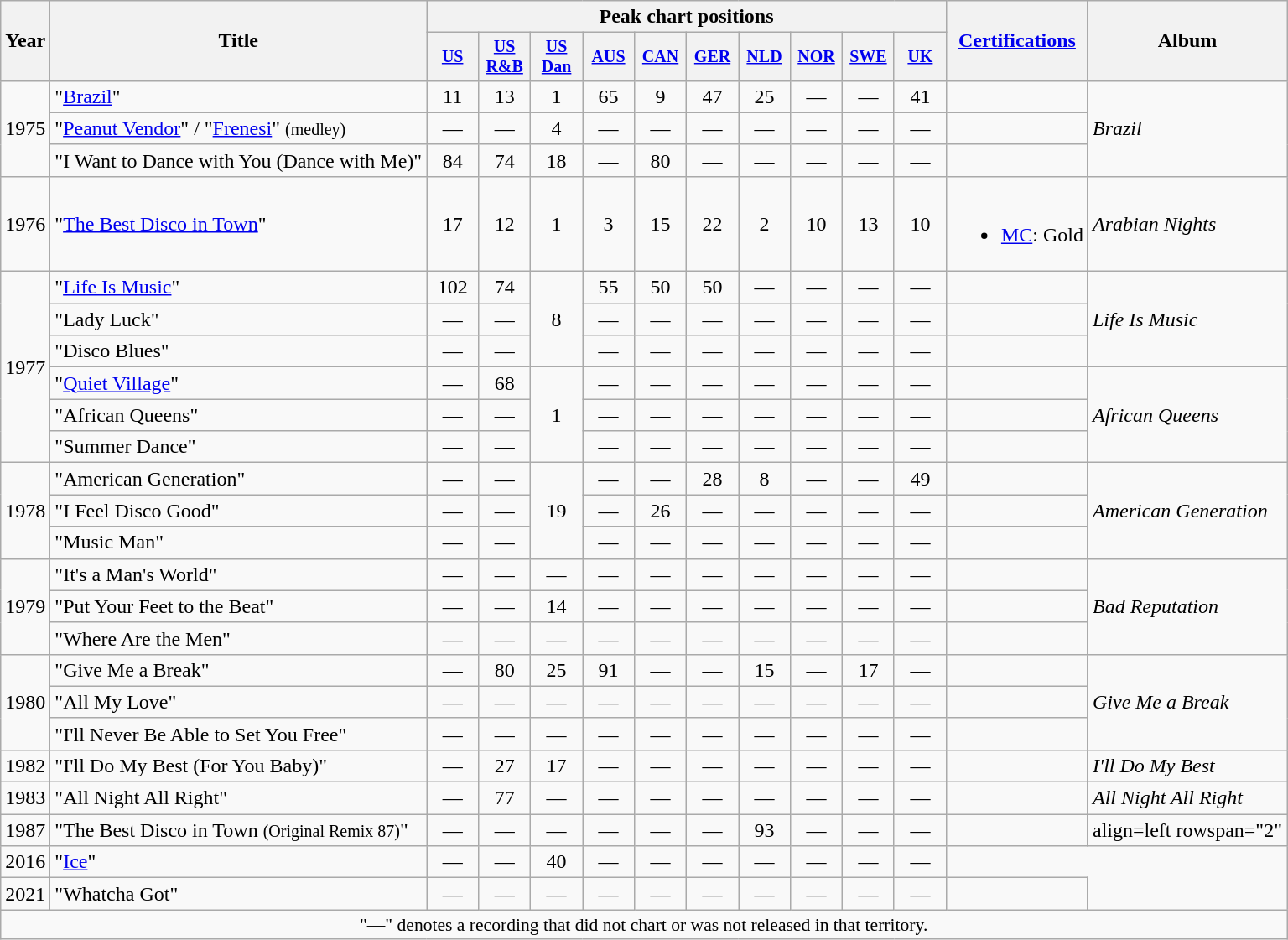<table class="wikitable" style="text-align:center;">
<tr>
<th rowspan="2">Year</th>
<th rowspan="2">Title</th>
<th colspan="10">Peak chart positions</th>
<th rowspan="2"><a href='#'>Certifications</a></th>
<th rowspan="2">Album</th>
</tr>
<tr style="font-size:smaller;">
<th width="35"><a href='#'>US</a><br></th>
<th width="35"><a href='#'>US<br>R&B</a><br></th>
<th width="35"><a href='#'>US<br>Dan</a><br></th>
<th width="35"><a href='#'>AUS</a><br></th>
<th width="35"><a href='#'>CAN</a><br></th>
<th width="35"><a href='#'>GER</a><br></th>
<th width="35"><a href='#'>NLD</a><br></th>
<th width="35"><a href='#'>NOR</a><br></th>
<th width="35"><a href='#'>SWE</a><br></th>
<th width="35"><a href='#'>UK</a><br></th>
</tr>
<tr>
<td rowspan="3">1975</td>
<td align="left">"<a href='#'>Brazil</a>"</td>
<td>11</td>
<td>13</td>
<td>1</td>
<td>65</td>
<td>9</td>
<td>47</td>
<td>25</td>
<td>—</td>
<td>—</td>
<td>41</td>
<td align="left"></td>
<td align="left" rowspan="3"><em>Brazil</em></td>
</tr>
<tr>
<td align="left">"<a href='#'>Peanut Vendor</a>" / "<a href='#'>Frenesi</a>" <small>(medley)</small></td>
<td>—</td>
<td>—</td>
<td>4</td>
<td>—</td>
<td>—</td>
<td>—</td>
<td>—</td>
<td>—</td>
<td>—</td>
<td>—</td>
<td align="left"></td>
</tr>
<tr>
<td align="left">"I Want to Dance with You (Dance with Me)"</td>
<td>84</td>
<td>74</td>
<td>18</td>
<td>—</td>
<td>80</td>
<td>—</td>
<td>—</td>
<td>—</td>
<td>—</td>
<td>—</td>
<td align="left"></td>
</tr>
<tr>
<td rowspan="1">1976</td>
<td align="left">"<a href='#'>The Best Disco in Town</a>" </td>
<td>17</td>
<td>12</td>
<td>1</td>
<td>3</td>
<td>15</td>
<td>22</td>
<td>2</td>
<td>10</td>
<td>13</td>
<td>10</td>
<td align="left"><br><ul><li><a href='#'>MC</a>: Gold</li></ul></td>
<td align="left" rowspan="1"><em>Arabian Nights</em></td>
</tr>
<tr>
<td rowspan="6">1977</td>
<td align="left">"<a href='#'>Life Is Music</a>"</td>
<td>102</td>
<td>74</td>
<td rowspan="3">8</td>
<td>55</td>
<td>50</td>
<td>50</td>
<td>—</td>
<td>—</td>
<td>—</td>
<td>—</td>
<td align="left"></td>
<td align="left" rowspan="3"><em>Life Is Music</em></td>
</tr>
<tr>
<td align="left">"Lady Luck"</td>
<td>—</td>
<td>—</td>
<td>—</td>
<td>—</td>
<td>—</td>
<td>—</td>
<td>—</td>
<td>—</td>
<td>—</td>
<td align="left"></td>
</tr>
<tr>
<td align="left">"Disco Blues"</td>
<td>—</td>
<td>—</td>
<td>—</td>
<td>—</td>
<td>—</td>
<td>—</td>
<td>—</td>
<td>—</td>
<td>—</td>
<td align="left"></td>
</tr>
<tr>
<td align="left">"<a href='#'>Quiet Village</a>"</td>
<td>—</td>
<td>68</td>
<td rowspan="3">1</td>
<td>—</td>
<td>—</td>
<td>—</td>
<td>—</td>
<td>—</td>
<td>—</td>
<td>—</td>
<td align="left"></td>
<td align="left" rowspan="3"><em>African Queens</em></td>
</tr>
<tr>
<td align="left">"African Queens"</td>
<td>—</td>
<td>—</td>
<td>—</td>
<td>—</td>
<td>—</td>
<td>—</td>
<td>—</td>
<td>—</td>
<td>—</td>
<td align="left"></td>
</tr>
<tr>
<td align="left">"Summer Dance"</td>
<td>—</td>
<td>—</td>
<td>—</td>
<td>—</td>
<td>—</td>
<td>—</td>
<td>—</td>
<td>—</td>
<td>—</td>
<td align="left"></td>
</tr>
<tr>
<td rowspan="3">1978</td>
<td align="left">"American Generation"</td>
<td>—</td>
<td>—</td>
<td rowspan="3">19</td>
<td>—</td>
<td>—</td>
<td>28</td>
<td>8</td>
<td>—</td>
<td>—</td>
<td>49</td>
<td align="left"></td>
<td align="left" rowspan="3"><em>American Generation</em></td>
</tr>
<tr>
<td align="left">"I Feel Disco Good"</td>
<td>—</td>
<td>—</td>
<td>—</td>
<td>26</td>
<td>—</td>
<td>—</td>
<td>—</td>
<td>—</td>
<td>—</td>
<td align="left"></td>
</tr>
<tr>
<td align="left">"Music Man"</td>
<td>—</td>
<td>—</td>
<td>—</td>
<td>—</td>
<td>—</td>
<td>—</td>
<td>—</td>
<td>—</td>
<td>—</td>
<td align="left"></td>
</tr>
<tr>
<td rowspan="3">1979</td>
<td align="left">"It's a Man's World"</td>
<td>—</td>
<td>—</td>
<td>—</td>
<td>—</td>
<td>—</td>
<td>—</td>
<td>—</td>
<td>—</td>
<td>—</td>
<td>—</td>
<td align="left"></td>
<td align="left" rowspan="3"><em>Bad Reputation</em></td>
</tr>
<tr>
<td align="left">"Put Your Feet to the Beat"</td>
<td>—</td>
<td>—</td>
<td>14</td>
<td>—</td>
<td>—</td>
<td>—</td>
<td>—</td>
<td>—</td>
<td>—</td>
<td>—</td>
<td align="left"></td>
</tr>
<tr>
<td align="left">"Where Are the Men"</td>
<td>—</td>
<td>—</td>
<td>—</td>
<td>—</td>
<td>—</td>
<td>—</td>
<td>—</td>
<td>—</td>
<td>—</td>
<td>—</td>
<td align="left"></td>
</tr>
<tr>
<td rowspan="3">1980</td>
<td align="left">"Give Me a Break"</td>
<td>—</td>
<td>80</td>
<td>25</td>
<td>91</td>
<td>—</td>
<td>—</td>
<td>15</td>
<td>—</td>
<td>17</td>
<td>—</td>
<td align="left"></td>
<td align="left" rowspan="3"><em>Give Me a Break</em></td>
</tr>
<tr>
<td align="left">"All My Love"</td>
<td>—</td>
<td>—</td>
<td>—</td>
<td>—</td>
<td>—</td>
<td>—</td>
<td>—</td>
<td>—</td>
<td>—</td>
<td>—</td>
<td align="left"></td>
</tr>
<tr>
<td align="left">"I'll Never Be Able to Set You Free"</td>
<td>—</td>
<td>—</td>
<td>—</td>
<td>—</td>
<td>—</td>
<td>—</td>
<td>—</td>
<td>—</td>
<td>—</td>
<td>—</td>
<td align="left"></td>
</tr>
<tr>
<td rowspan="1">1982</td>
<td align="left">"I'll Do My Best (For You Baby)"</td>
<td>—</td>
<td>27</td>
<td>17</td>
<td>—</td>
<td>—</td>
<td>—</td>
<td>—</td>
<td>—</td>
<td>—</td>
<td>—</td>
<td align="left"></td>
<td align="left" rowspan="1"><em>I'll Do My Best</em></td>
</tr>
<tr>
<td rowspan="1">1983</td>
<td align="left">"All Night All Right"</td>
<td>—</td>
<td>77</td>
<td>—</td>
<td>—</td>
<td>—</td>
<td>—</td>
<td>—</td>
<td>—</td>
<td>—</td>
<td>—</td>
<td align="left"></td>
<td align="left" rowspan="1"><em>All Night All Right</em></td>
</tr>
<tr>
<td rowspan="1">1987</td>
<td align="left">"The Best Disco in Town <small>(Original Remix 87)</small>"</td>
<td>—</td>
<td>—</td>
<td>—</td>
<td>—</td>
<td>—</td>
<td>—</td>
<td>93</td>
<td>—</td>
<td>—</td>
<td>—</td>
<td align="left"></td>
<td>align=left rowspan="2" </td>
</tr>
<tr>
<td rowspan="1">2016</td>
<td align="left">"<a href='#'>Ice</a>"</td>
<td>—</td>
<td>—</td>
<td>40</td>
<td>—</td>
<td>—</td>
<td>—</td>
<td>—</td>
<td>—</td>
<td>—</td>
<td>—</td>
</tr>
<tr>
<td rowspan="1">2021</td>
<td align="left">"Whatcha Got"</td>
<td>—</td>
<td>—</td>
<td>—</td>
<td>—</td>
<td>—</td>
<td>—</td>
<td>—</td>
<td>—</td>
<td>—</td>
<td>—</td>
<td align="left"></td>
</tr>
<tr>
<td colspan="15" style="font-size:90%">"—" denotes a recording that did not chart or was not released in that territory.</td>
</tr>
</table>
